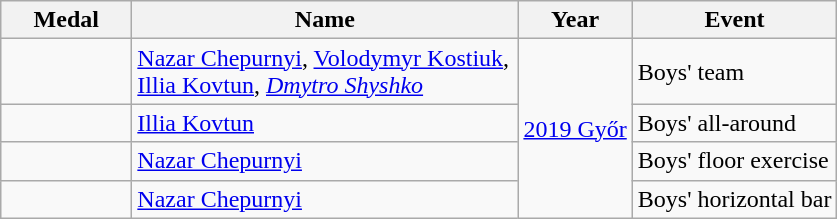<table class="wikitable sortable">
<tr>
<th style="width:5em;">Medal</th>
<th width=250>Name</th>
<th>Year</th>
<th>Event</th>
</tr>
<tr>
<td></td>
<td><a href='#'>Nazar Chepurnyi</a>, <a href='#'>Volodymyr Kostiuk</a>, <a href='#'>Illia Kovtun</a>, <em><a href='#'>Dmytro Shyshko</a></em></td>
<td rowspan="4"> <a href='#'>2019 Győr</a></td>
<td>Boys' team</td>
</tr>
<tr>
<td></td>
<td><a href='#'>Illia Kovtun</a></td>
<td>Boys' all-around</td>
</tr>
<tr>
<td></td>
<td><a href='#'>Nazar Chepurnyi</a></td>
<td>Boys' floor exercise</td>
</tr>
<tr>
<td></td>
<td><a href='#'>Nazar Chepurnyi</a></td>
<td>Boys' horizontal bar</td>
</tr>
</table>
